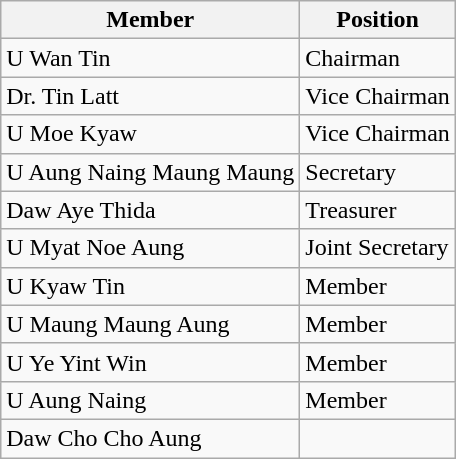<table class="wikitable">
<tr>
<th>Member</th>
<th>Position</th>
</tr>
<tr>
<td>U Wan Tin</td>
<td>Chairman</td>
</tr>
<tr>
<td>Dr. Tin Latt</td>
<td>Vice Chairman</td>
</tr>
<tr>
<td>U Moe Kyaw</td>
<td>Vice Chairman</td>
</tr>
<tr>
<td>U Aung Naing Maung Maung</td>
<td>Secretary</td>
</tr>
<tr>
<td>Daw Aye Thida</td>
<td>Treasurer</td>
</tr>
<tr>
<td>U Myat Noe Aung</td>
<td>Joint Secretary</td>
</tr>
<tr>
<td>U Kyaw Tin</td>
<td>Member</td>
</tr>
<tr>
<td>U Maung Maung Aung</td>
<td>Member</td>
</tr>
<tr>
<td>U Ye Yint Win</td>
<td>Member</td>
</tr>
<tr>
<td>U Aung Naing</td>
<td>Member</td>
</tr>
<tr>
<td>Daw Cho Cho Aung</td>
<td></td>
</tr>
</table>
